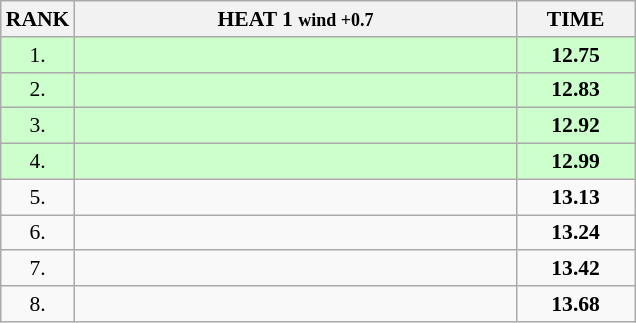<table class="wikitable" style="border-collapse: collapse; font-size: 90%;">
<tr>
<th>RANK</th>
<th style="width: 20em">HEAT 1 <small>wind +0.7</small></th>
<th style="width: 5em">TIME</th>
</tr>
<tr style="background:#ccffcc;">
<td align="center">1.</td>
<td></td>
<td align="center"><strong>12.75</strong></td>
</tr>
<tr style="background:#ccffcc;">
<td align="center">2.</td>
<td></td>
<td align="center"><strong>12.83</strong></td>
</tr>
<tr style="background:#ccffcc;">
<td align="center">3.</td>
<td></td>
<td align="center"><strong>12.92</strong></td>
</tr>
<tr style="background:#ccffcc;">
<td align="center">4.</td>
<td></td>
<td align="center"><strong>12.99</strong></td>
</tr>
<tr>
<td align="center">5.</td>
<td></td>
<td align="center"><strong>13.13</strong></td>
</tr>
<tr>
<td align="center">6.</td>
<td></td>
<td align="center"><strong>13.24</strong></td>
</tr>
<tr>
<td align="center">7.</td>
<td></td>
<td align="center"><strong>13.42</strong></td>
</tr>
<tr>
<td align="center">8.</td>
<td></td>
<td align="center"><strong>13.68</strong></td>
</tr>
</table>
